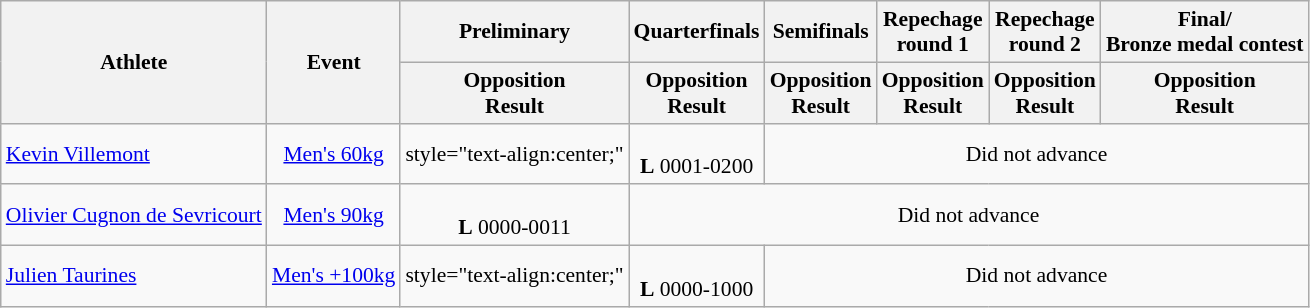<table class= wikitable style="font-size:90%">
<tr>
<th rowspan="2">Athlete</th>
<th rowspan="2">Event</th>
<th>Preliminary</th>
<th>Quarterfinals</th>
<th>Semifinals</th>
<th>Repechage <br>round 1</th>
<th>Repechage <br>round 2</th>
<th>Final/<br>Bronze medal contest</th>
</tr>
<tr>
<th>Opposition<br>Result</th>
<th>Opposition<br>Result</th>
<th>Opposition<br>Result</th>
<th>Opposition<br>Result</th>
<th>Opposition<br>Result</th>
<th>Opposition<br>Result</th>
</tr>
<tr>
<td><a href='#'>Kevin Villemont</a></td>
<td style="text-align:center;"><a href='#'>Men's 60kg</a></td>
<td>style="text-align:center;" </td>
<td style="text-align:center;"><br> <strong>L</strong> 0001-0200</td>
<td style="text-align:center;" colspan="4">Did not advance</td>
</tr>
<tr>
<td><a href='#'>Olivier Cugnon de Sevricourt</a></td>
<td style="text-align:center;"><a href='#'>Men's 90kg</a></td>
<td style="text-align:center;"><br><strong>L</strong> 0000-0011</td>
<td style="text-align:center;" colspan="5">Did not advance</td>
</tr>
<tr>
<td><a href='#'>Julien Taurines</a></td>
<td style="text-align:center;"><a href='#'>Men's +100kg</a></td>
<td>style="text-align:center;" </td>
<td style="text-align:center;"><br><strong>L</strong> 0000-1000</td>
<td style="text-align:center;" colspan="5">Did not advance</td>
</tr>
</table>
